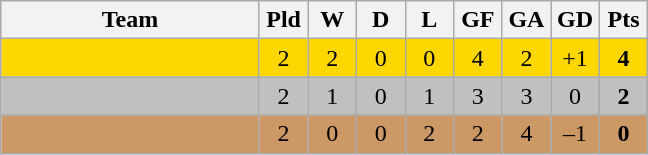<table class="wikitable" style="text-align: center;">
<tr>
<th width=165>Team</th>
<th width=25>Pld</th>
<th width=25>W</th>
<th width=25>D</th>
<th width=25>L</th>
<th width=25>GF</th>
<th width=25>GA</th>
<th width=25>GD</th>
<th width=25>Pts</th>
</tr>
<tr bgcolor=gold>
<td align="left"></td>
<td>2</td>
<td>2</td>
<td>0</td>
<td>0</td>
<td>4</td>
<td>2</td>
<td>+1</td>
<td><strong>4</strong></td>
</tr>
<tr bgcolor=silver>
<td align="left"></td>
<td>2</td>
<td>1</td>
<td>0</td>
<td>1</td>
<td>3</td>
<td>3</td>
<td>0</td>
<td><strong>2</strong></td>
</tr>
<tr bgcolor=#cc9966>
<td align="left"></td>
<td>2</td>
<td>0</td>
<td>0</td>
<td>2</td>
<td>2</td>
<td>4</td>
<td>–1</td>
<td><strong>0</strong></td>
</tr>
</table>
